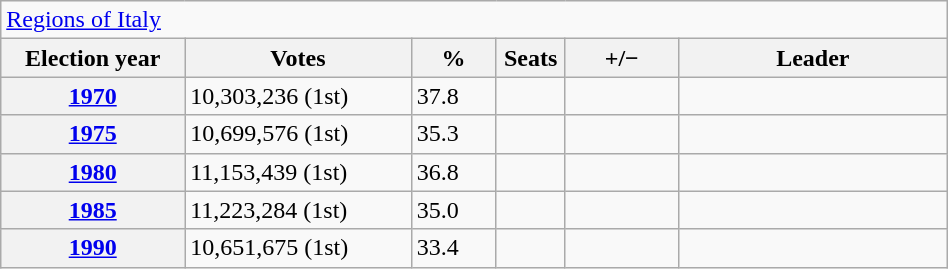<table class=wikitable style="width:50%; border:1px #AAAAFF solid">
<tr>
<td colspan=6><a href='#'>Regions of Italy</a></td>
</tr>
<tr>
<th width=13%>Election year</th>
<th width=16%>Votes</th>
<th width=6%>%</th>
<th width=1%>Seats</th>
<th width=8%>+/−</th>
<th width=19%>Leader</th>
</tr>
<tr>
<th><a href='#'>1970</a></th>
<td>10,303,236 (1st)</td>
<td>37.8</td>
<td></td>
<td></td>
<td></td>
</tr>
<tr>
<th><a href='#'>1975</a></th>
<td>10,699,576 (1st)</td>
<td>35.3</td>
<td></td>
<td></td>
<td></td>
</tr>
<tr>
<th><a href='#'>1980</a></th>
<td>11,153,439 (1st)</td>
<td>36.8</td>
<td></td>
<td></td>
<td></td>
</tr>
<tr>
<th><a href='#'>1985</a></th>
<td>11,223,284 (1st)</td>
<td>35.0</td>
<td></td>
<td></td>
<td></td>
</tr>
<tr>
<th><a href='#'>1990</a></th>
<td>10,651,675 (1st)</td>
<td>33.4</td>
<td></td>
<td></td>
<td></td>
</tr>
</table>
